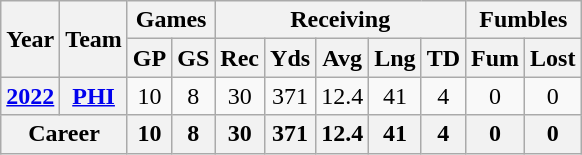<table class="wikitable" style="text-align:center">
<tr>
<th rowspan="2">Year</th>
<th rowspan="2">Team</th>
<th colspan="2">Games</th>
<th colspan="5">Receiving</th>
<th colspan="2">Fumbles</th>
</tr>
<tr>
<th>GP</th>
<th>GS</th>
<th>Rec</th>
<th>Yds</th>
<th>Avg</th>
<th>Lng</th>
<th>TD</th>
<th>Fum</th>
<th>Lost</th>
</tr>
<tr>
<th><a href='#'>2022</a></th>
<th><a href='#'>PHI</a></th>
<td>10</td>
<td>8</td>
<td>30</td>
<td>371</td>
<td>12.4</td>
<td>41</td>
<td>4</td>
<td>0</td>
<td>0</td>
</tr>
<tr>
<th colspan="2">Career</th>
<th>10</th>
<th>8</th>
<th>30</th>
<th>371</th>
<th>12.4</th>
<th>41</th>
<th>4</th>
<th>0</th>
<th>0</th>
</tr>
</table>
